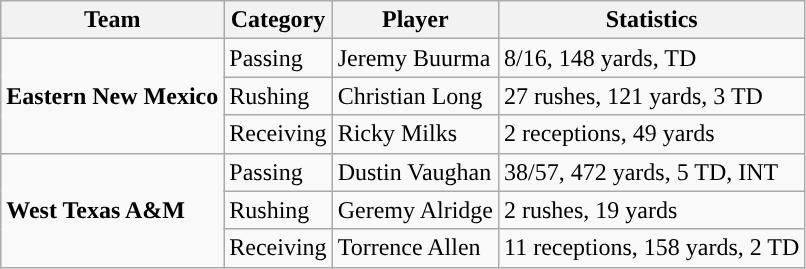<table class="wikitable" style="float: left;">
<tr>
<th>Team</th>
<th>Category</th>
<th>Player</th>
<th>Statistics</th>
</tr>
<tr>
<td rowspan=3><strong>Eastern New Mexico</strong></td>
<td>Passing</td>
<td>Jeremy Buurma</td>
<td>8/16, 148 yards, TD</td>
</tr>
<tr>
<td>Rushing</td>
<td>Christian Long</td>
<td>27 rushes, 121 yards, 3 TD</td>
</tr>
<tr>
<td>Receiving</td>
<td>Ricky Milks</td>
<td>2 receptions, 49 yards</td>
</tr>
<tr>
<td rowspan=3><strong>West Texas A&M</strong></td>
<td>Passing</td>
<td>Dustin Vaughan</td>
<td>38/57, 472 yards, 5 TD, INT</td>
</tr>
<tr>
<td>Rushing</td>
<td>Geremy Alridge</td>
<td>2 rushes, 19 yards</td>
</tr>
<tr>
<td>Receiving</td>
<td>Torrence Allen</td>
<td>11 receptions, 158 yards, 2 TD</td>
</tr>
</table>
